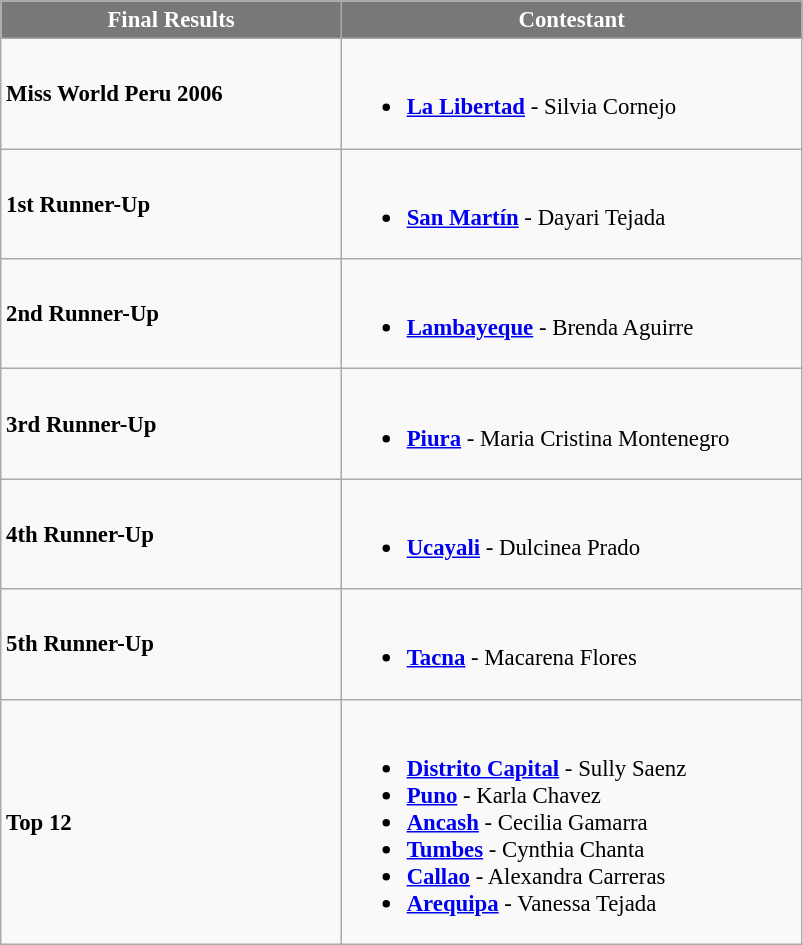<table class="wikitable sortable" style="font-size: 95%;">
<tr>
<th width="220" style="background-color:#787878;color:#FFFFFF;">Final Results</th>
<th width="300" style="background-color:#787878;color:#FFFFFF;">Contestant</th>
</tr>
<tr>
<td><strong>Miss World Peru 2006</strong></td>
<td><br><ul><li> <strong><a href='#'>La Libertad</a></strong> - Silvia Cornejo</li></ul></td>
</tr>
<tr>
<td><strong>1st Runner-Up</strong></td>
<td><br><ul><li> <strong><a href='#'>San Martín</a></strong> - Dayari Tejada</li></ul></td>
</tr>
<tr>
<td><strong>2nd Runner-Up</strong></td>
<td><br><ul><li> <strong><a href='#'>Lambayeque</a></strong> - Brenda Aguirre</li></ul></td>
</tr>
<tr>
<td><strong>3rd Runner-Up</strong></td>
<td><br><ul><li> <strong><a href='#'>Piura</a></strong> -  Maria Cristina Montenegro</li></ul></td>
</tr>
<tr>
<td><strong>4th Runner-Up</strong></td>
<td><br><ul><li> <strong><a href='#'>Ucayali</a></strong> - Dulcinea Prado</li></ul></td>
</tr>
<tr>
<td><strong>5th Runner-Up</strong></td>
<td><br><ul><li> <strong><a href='#'>Tacna</a></strong> - Macarena Flores</li></ul></td>
</tr>
<tr>
<td><strong>Top 12</strong></td>
<td><br><ul><li> <strong><a href='#'>Distrito Capital</a></strong> - Sully Saenz</li><li> <strong><a href='#'>Puno</a></strong> - Karla Chavez</li><li> <strong><a href='#'>Ancash</a></strong> - Cecilia Gamarra</li><li> <strong><a href='#'>Tumbes</a></strong> - Cynthia Chanta</li><li> <strong><a href='#'>Callao</a></strong> - Alexandra Carreras</li><li> <strong><a href='#'>Arequipa</a></strong> - Vanessa Tejada</li></ul></td>
</tr>
</table>
